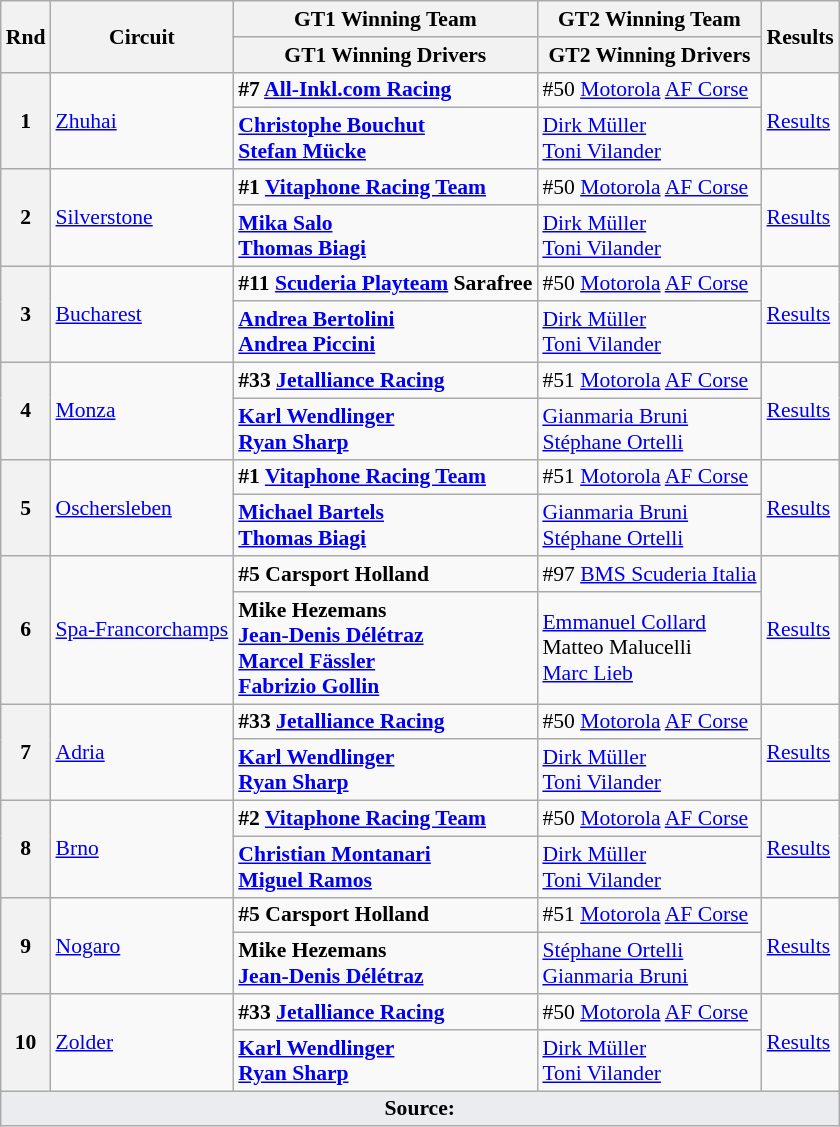<table class="wikitable" style="font-size: 90%;">
<tr>
<th rowspan=2>Rnd</th>
<th rowspan=2>Circuit</th>
<th>GT1 Winning Team</th>
<th>GT2 Winning Team</th>
<th rowspan=2>Results</th>
</tr>
<tr>
<th>GT1 Winning Drivers</th>
<th>GT2 Winning Drivers</th>
</tr>
<tr>
<th rowspan=2>1</th>
<td rowspan=2><a href='#'>Zhuhai</a></td>
<td> <strong>#7 <a href='#'>All-Inkl.com Racing</a></strong></td>
<td> #50 <a href='#'>Motorola</a> <a href='#'>AF Corse</a></td>
<td rowspan=2><a href='#'>Results</a></td>
</tr>
<tr>
<td> <strong><a href='#'>Christophe Bouchut</a></strong><br> <strong><a href='#'>Stefan Mücke</a></strong></td>
<td> <a href='#'>Dirk Müller</a><br> <a href='#'>Toni Vilander</a></td>
</tr>
<tr>
<th rowspan=2>2</th>
<td rowspan=2><a href='#'>Silverstone</a></td>
<td> <strong>#1 <a href='#'>Vitaphone Racing Team</a></strong></td>
<td> #50 <a href='#'>Motorola</a> <a href='#'>AF Corse</a></td>
<td rowspan=2><a href='#'>Results</a></td>
</tr>
<tr>
<td> <strong><a href='#'>Mika Salo</a></strong><br> <strong><a href='#'>Thomas Biagi</a></strong></td>
<td> <a href='#'>Dirk Müller</a><br> <a href='#'>Toni Vilander</a></td>
</tr>
<tr>
<th rowspan=2>3</th>
<td rowspan=2><a href='#'>Bucharest</a></td>
<td> <strong>#11 <a href='#'>Scuderia Playteam</a> Sarafree</strong></td>
<td> #50 <a href='#'>Motorola</a> <a href='#'>AF Corse</a></td>
<td rowspan=2><a href='#'>Results</a></td>
</tr>
<tr>
<td> <strong><a href='#'>Andrea Bertolini</a></strong><br> <strong><a href='#'>Andrea Piccini</a></strong></td>
<td> <a href='#'>Dirk Müller</a><br> <a href='#'>Toni Vilander</a></td>
</tr>
<tr>
<th rowspan=2>4</th>
<td rowspan=2><a href='#'>Monza</a></td>
<td> <strong>#33 <a href='#'>Jetalliance Racing</a></strong></td>
<td> #51 <a href='#'>Motorola</a> <a href='#'>AF Corse</a></td>
<td rowspan=2><a href='#'>Results</a></td>
</tr>
<tr>
<td> <strong><a href='#'>Karl Wendlinger</a></strong><br> <strong><a href='#'>Ryan Sharp</a></strong></td>
<td> <a href='#'>Gianmaria Bruni</a><br> <a href='#'>Stéphane Ortelli</a></td>
</tr>
<tr>
<th rowspan=2>5</th>
<td rowspan=2><a href='#'>Oschersleben</a></td>
<td> <strong>#1 <a href='#'>Vitaphone Racing Team</a></strong></td>
<td> #51 <a href='#'>Motorola</a> <a href='#'>AF Corse</a></td>
<td rowspan=2><a href='#'>Results</a></td>
</tr>
<tr>
<td> <strong><a href='#'>Michael Bartels</a></strong><br> <strong><a href='#'>Thomas Biagi</a></strong></td>
<td> <a href='#'>Gianmaria Bruni</a><br> <a href='#'>Stéphane Ortelli</a></td>
</tr>
<tr>
<th rowspan=2>6</th>
<td rowspan=2><a href='#'>Spa-Francorchamps</a></td>
<td> <strong>#5 Carsport Holland</strong></td>
<td> #97 <a href='#'>BMS Scuderia Italia</a></td>
<td rowspan=2><a href='#'>Results</a></td>
</tr>
<tr>
<td> <strong>Mike Hezemans</strong><br> <strong><a href='#'>Jean-Denis Délétraz</a></strong><br> <strong><a href='#'>Marcel Fässler</a></strong><br> <strong><a href='#'>Fabrizio Gollin</a></strong></td>
<td> <a href='#'>Emmanuel Collard</a><br> Matteo Malucelli<br> <a href='#'>Marc Lieb</a></td>
</tr>
<tr>
<th rowspan=2>7</th>
<td rowspan=2><a href='#'>Adria</a></td>
<td> <strong>#33 <a href='#'>Jetalliance Racing</a></strong></td>
<td> #50 <a href='#'>Motorola</a> <a href='#'>AF Corse</a></td>
<td rowspan=2><a href='#'>Results</a></td>
</tr>
<tr>
<td> <strong><a href='#'>Karl Wendlinger</a></strong><br> <strong><a href='#'>Ryan Sharp</a></strong></td>
<td> <a href='#'>Dirk Müller</a><br> <a href='#'>Toni Vilander</a></td>
</tr>
<tr>
<th rowspan=2>8</th>
<td rowspan=2><a href='#'>Brno</a></td>
<td> <strong>#2 <a href='#'>Vitaphone Racing Team</a></strong></td>
<td> #50 <a href='#'>Motorola</a> <a href='#'>AF Corse</a></td>
<td rowspan=2><a href='#'>Results</a></td>
</tr>
<tr>
<td> <strong><a href='#'>Christian Montanari</a></strong><br> <strong><a href='#'>Miguel Ramos</a></strong></td>
<td> <a href='#'>Dirk Müller</a><br> <a href='#'>Toni Vilander</a></td>
</tr>
<tr>
<th rowspan=2>9</th>
<td rowspan=2><a href='#'>Nogaro</a></td>
<td> <strong>#5 Carsport Holland</strong></td>
<td> #51 <a href='#'>Motorola</a> <a href='#'>AF Corse</a></td>
<td rowspan=2><a href='#'>Results</a></td>
</tr>
<tr>
<td> <strong>Mike Hezemans</strong><br> <strong><a href='#'>Jean-Denis Délétraz</a></strong></td>
<td> <a href='#'>Stéphane Ortelli</a><br> <a href='#'>Gianmaria Bruni</a></td>
</tr>
<tr>
<th rowspan=2>10</th>
<td rowspan=2><a href='#'>Zolder</a></td>
<td> <strong>#33 <a href='#'>Jetalliance Racing</a></strong></td>
<td> #50 <a href='#'>Motorola</a> <a href='#'>AF Corse</a></td>
<td rowspan=2><a href='#'>Results</a></td>
</tr>
<tr>
<td> <strong><a href='#'>Karl Wendlinger</a></strong><br> <strong><a href='#'>Ryan Sharp</a></strong></td>
<td> <a href='#'>Dirk Müller</a><br> <a href='#'>Toni Vilander</a></td>
</tr>
<tr class="sortbottom">
<td colspan="5" style="background-color:#EAECF0;text-align:center"><strong>Source:</strong></td>
</tr>
</table>
